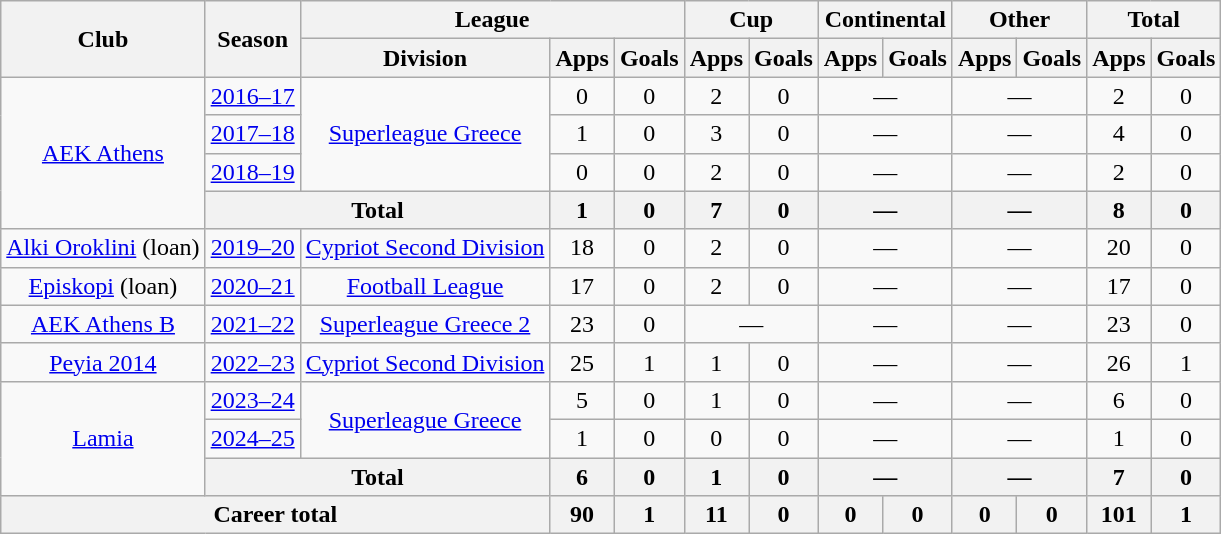<table class="wikitable" style="text-align: center">
<tr>
<th rowspan="2">Club</th>
<th rowspan="2">Season</th>
<th colspan="3">League</th>
<th colspan="2">Cup</th>
<th colspan="2">Continental</th>
<th colspan="2">Other</th>
<th colspan="2">Total</th>
</tr>
<tr>
<th>Division</th>
<th>Apps</th>
<th>Goals</th>
<th>Apps</th>
<th>Goals</th>
<th>Apps</th>
<th>Goals</th>
<th>Apps</th>
<th>Goals</th>
<th>Apps</th>
<th>Goals</th>
</tr>
<tr>
<td rowspan="4"><a href='#'>AEK Athens</a></td>
<td><a href='#'>2016–17</a></td>
<td rowspan="3"><a href='#'>Superleague Greece</a></td>
<td>0</td>
<td>0</td>
<td>2</td>
<td>0</td>
<td colspan="2">—</td>
<td colspan="2">—</td>
<td>2</td>
<td>0</td>
</tr>
<tr>
<td><a href='#'>2017–18</a></td>
<td>1</td>
<td>0</td>
<td>3</td>
<td>0</td>
<td colspan="2">—</td>
<td colspan="2">—</td>
<td>4</td>
<td>0</td>
</tr>
<tr>
<td><a href='#'>2018–19</a></td>
<td>0</td>
<td>0</td>
<td>2</td>
<td>0</td>
<td colspan="2">—</td>
<td colspan="2">—</td>
<td>2</td>
<td>0</td>
</tr>
<tr>
<th colspan="2">Total</th>
<th>1</th>
<th>0</th>
<th>7</th>
<th>0</th>
<th colspan="2">—</th>
<th colspan="2">—</th>
<th>8</th>
<th>0</th>
</tr>
<tr>
<td><a href='#'>Alki Oroklini</a> (loan)</td>
<td><a href='#'>2019–20</a></td>
<td><a href='#'>Cypriot Second Division</a></td>
<td>18</td>
<td>0</td>
<td>2</td>
<td>0</td>
<td colspan="2">—</td>
<td colspan="2">—</td>
<td>20</td>
<td>0</td>
</tr>
<tr>
<td><a href='#'>Episkopi</a> (loan)</td>
<td><a href='#'>2020–21</a></td>
<td><a href='#'>Football League</a></td>
<td>17</td>
<td>0</td>
<td>2</td>
<td>0</td>
<td colspan="2">—</td>
<td colspan="2">—</td>
<td>17</td>
<td>0</td>
</tr>
<tr>
<td><a href='#'>AEK Athens B</a></td>
<td><a href='#'>2021–22</a></td>
<td><a href='#'>Superleague Greece 2</a></td>
<td>23</td>
<td>0</td>
<td colspan="2">—</td>
<td colspan="2">—</td>
<td colspan="2">—</td>
<td>23</td>
<td>0</td>
</tr>
<tr>
<td><a href='#'>Peyia 2014</a></td>
<td><a href='#'>2022–23</a></td>
<td><a href='#'>Cypriot Second Division</a></td>
<td>25</td>
<td>1</td>
<td>1</td>
<td>0</td>
<td colspan="2">—</td>
<td colspan="2">—</td>
<td>26</td>
<td>1</td>
</tr>
<tr>
<td rowspan="3"><a href='#'>Lamia</a></td>
<td><a href='#'>2023–24</a></td>
<td rowspan="2"><a href='#'>Superleague Greece</a></td>
<td>5</td>
<td>0</td>
<td>1</td>
<td>0</td>
<td colspan="2">—</td>
<td colspan="2">—</td>
<td>6</td>
<td>0</td>
</tr>
<tr>
<td><a href='#'>2024–25</a></td>
<td>1</td>
<td>0</td>
<td>0</td>
<td>0</td>
<td colspan="2">—</td>
<td colspan="2">—</td>
<td>1</td>
<td>0</td>
</tr>
<tr>
<th colspan="2">Total</th>
<th>6</th>
<th>0</th>
<th>1</th>
<th>0</th>
<th colspan="2">—</th>
<th colspan="2">—</th>
<th>7</th>
<th>0</th>
</tr>
<tr>
<th colspan="3">Career total</th>
<th>90</th>
<th>1</th>
<th>11</th>
<th>0</th>
<th>0</th>
<th>0</th>
<th>0</th>
<th>0</th>
<th>101</th>
<th>1</th>
</tr>
</table>
